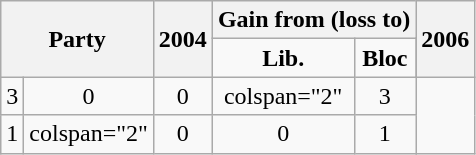<table class="wikitable" style="text-align:center" align="center">
<tr>
<th rowspan="2" colspan="2">Party</th>
<th rowspan="2">2004</th>
<th colspan="4">Gain from (loss to)</th>
<th rowspan="2">2006</th>
</tr>
<tr>
<td><strong>Lib.</strong></td>
<td><strong>Bloc</strong></td>
</tr>
<tr>
<td>3</td>
<td>0</td>
<td>0</td>
<td>colspan="2" </td>
<td>3</td>
</tr>
<tr>
<td>1</td>
<td>colspan="2" </td>
<td>0</td>
<td>0</td>
<td>1</td>
</tr>
</table>
